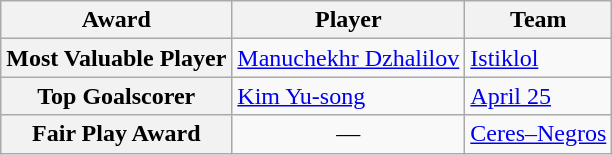<table class="wikitable" style="text-align:center">
<tr>
<th>Award</th>
<th>Player</th>
<th>Team</th>
</tr>
<tr>
<th>Most Valuable Player</th>
<td align=left> <a href='#'>Manuchekhr Dzhalilov</a></td>
<td align=left> <a href='#'>Istiklol</a></td>
</tr>
<tr>
<th>Top Goalscorer</th>
<td align=left> <a href='#'>Kim Yu-song</a></td>
<td align=left> <a href='#'>April 25</a></td>
</tr>
<tr>
<th>Fair Play Award</th>
<td>—</td>
<td align=left> <a href='#'>Ceres–Negros</a></td>
</tr>
</table>
